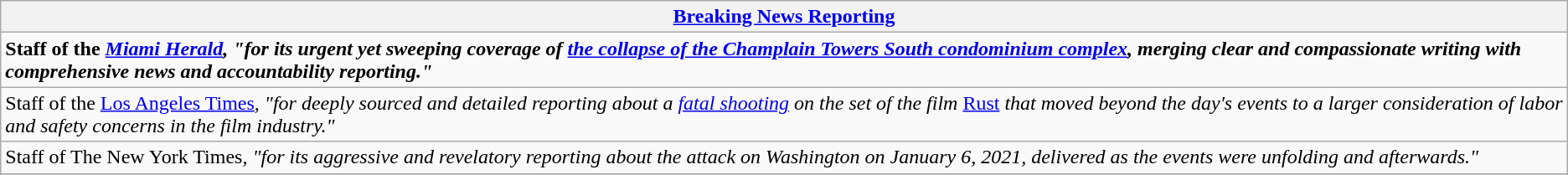<table class="wikitable" style="float:left; float:none;">
<tr>
<th><a href='#'>Breaking News Reporting</a></th>
</tr>
<tr>
<td><strong>Staff of the <em><a href='#'>Miami Herald</a><strong><em>, "for its urgent yet sweeping coverage of <a href='#'>the collapse of the Champlain Towers South condominium complex</a>, merging clear and compassionate writing with comprehensive news and accountability reporting."</td>
</tr>
<tr>
<td>Staff of the </em><a href='#'>Los Angeles Times</a><em>, "for deeply sourced and detailed reporting about a <a href='#'>fatal shooting</a> on the set of the film <a href='#'></em>Rust<em></a> that moved beyond the day's events to a larger consideration of labor and safety concerns in the film industry."</td>
</tr>
<tr>
<td>Staff of </em>The New York Times<em>, "for its aggressive and revelatory reporting about the attack on Washington on January 6, 2021, delivered as the events were unfolding and afterwards."</td>
</tr>
<tr>
</tr>
</table>
